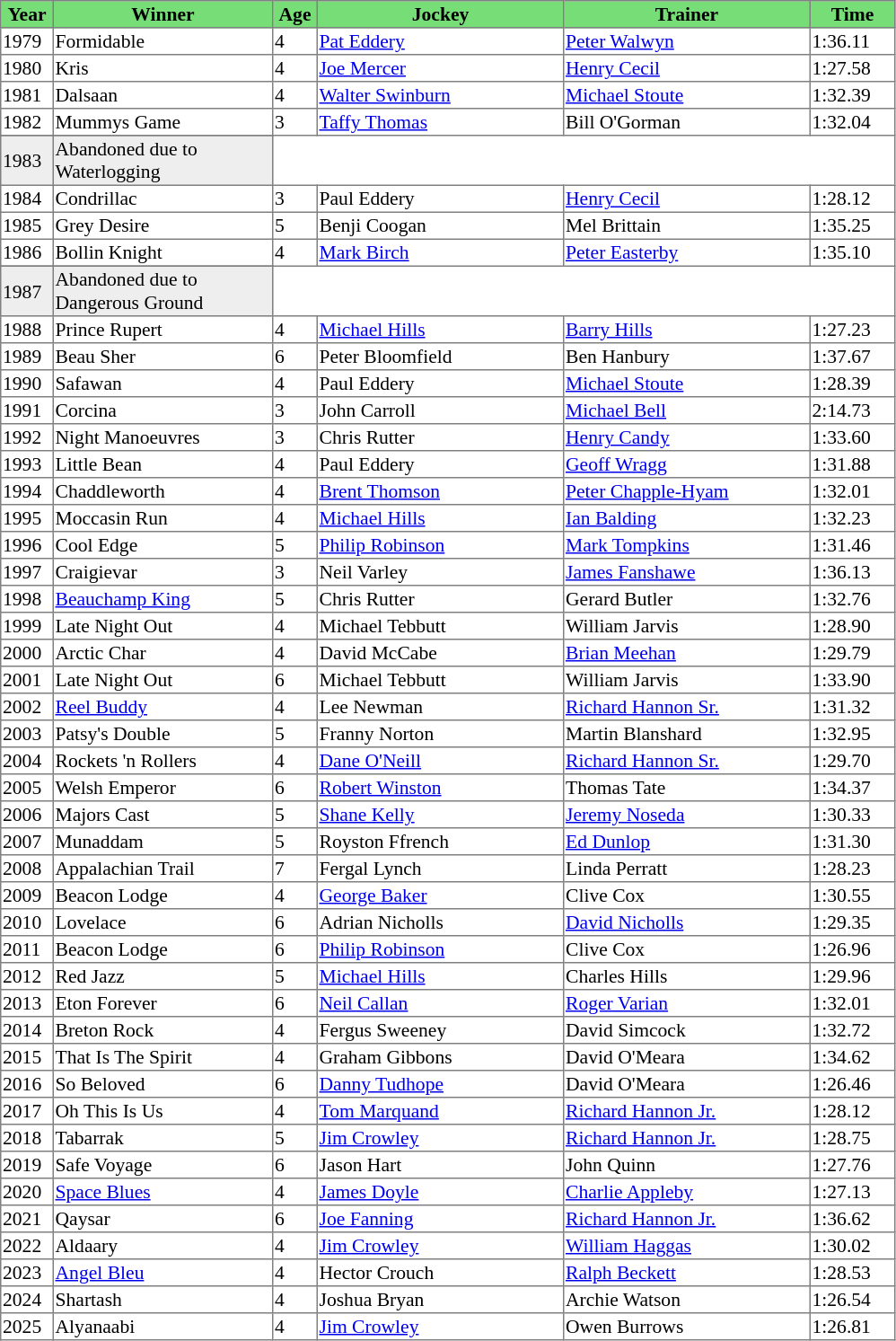<table class = "sortable" | border="1" style="border-collapse: collapse; font-size:90%">
<tr bgcolor="#77dd77" align="center">
<th style="width:36px"><strong>Year</strong></th>
<th style="width:160px"><strong>Winner</strong></th>
<th style="width:30px"><strong>Age</strong></th>
<th style="width:180px"><strong>Jockey</strong></th>
<th style="width:180px"><strong>Trainer</strong></th>
<th style="width:60px"><strong>Time</strong></th>
</tr>
<tr>
<td>1979</td>
<td>Formidable</td>
<td>4</td>
<td><a href='#'>Pat Eddery</a></td>
<td><a href='#'>Peter Walwyn</a></td>
<td>1:36.11</td>
</tr>
<tr>
<td>1980</td>
<td>Kris</td>
<td>4</td>
<td><a href='#'>Joe Mercer</a></td>
<td><a href='#'>Henry Cecil</a></td>
<td>1:27.58</td>
</tr>
<tr>
<td>1981</td>
<td>Dalsaan</td>
<td>4</td>
<td><a href='#'>Walter Swinburn</a></td>
<td><a href='#'>Michael Stoute</a></td>
<td>1:32.39</td>
</tr>
<tr>
<td>1982</td>
<td>Mummys Game</td>
<td>3</td>
<td><a href='#'>Taffy Thomas</a></td>
<td>Bill O'Gorman</td>
<td>1:32.04</td>
</tr>
<tr>
</tr>
<tr bgcolor="#eeeeee">
<td>1983<td>Abandoned due to Waterlogging</td></td>
</tr>
<tr>
<td>1984</td>
<td>Condrillac</td>
<td>3</td>
<td>Paul Eddery</td>
<td><a href='#'>Henry Cecil</a></td>
<td>1:28.12</td>
</tr>
<tr>
<td>1985</td>
<td>Grey Desire</td>
<td>5</td>
<td>Benji Coogan</td>
<td>Mel Brittain</td>
<td>1:35.25</td>
</tr>
<tr>
<td>1986</td>
<td>Bollin Knight</td>
<td>4</td>
<td><a href='#'>Mark Birch</a></td>
<td><a href='#'>Peter Easterby</a></td>
<td>1:35.10</td>
</tr>
<tr>
</tr>
<tr bgcolor="#eeeeee">
<td>1987<td>Abandoned due to Dangerous Ground</td></td>
</tr>
<tr>
<td>1988</td>
<td>Prince Rupert</td>
<td>4</td>
<td><a href='#'>Michael Hills</a></td>
<td><a href='#'>Barry Hills</a></td>
<td>1:27.23</td>
</tr>
<tr>
<td>1989</td>
<td>Beau Sher</td>
<td>6</td>
<td>Peter Bloomfield</td>
<td>Ben Hanbury</td>
<td>1:37.67</td>
</tr>
<tr>
<td>1990</td>
<td>Safawan</td>
<td>4</td>
<td>Paul Eddery</td>
<td><a href='#'>Michael Stoute</a></td>
<td>1:28.39</td>
</tr>
<tr>
<td>1991</td>
<td>Corcina</td>
<td>3</td>
<td>John Carroll</td>
<td><a href='#'>Michael Bell</a></td>
<td>2:14.73</td>
</tr>
<tr>
<td>1992</td>
<td>Night Manoeuvres</td>
<td>3</td>
<td>Chris Rutter</td>
<td><a href='#'>Henry Candy</a></td>
<td>1:33.60</td>
</tr>
<tr>
<td>1993</td>
<td>Little Bean</td>
<td>4</td>
<td>Paul Eddery</td>
<td><a href='#'>Geoff Wragg</a></td>
<td>1:31.88</td>
</tr>
<tr>
<td>1994</td>
<td>Chaddleworth</td>
<td>4</td>
<td><a href='#'>Brent Thomson</a></td>
<td><a href='#'>Peter Chapple-Hyam</a></td>
<td>1:32.01</td>
</tr>
<tr>
<td>1995</td>
<td>Moccasin Run</td>
<td>4</td>
<td><a href='#'>Michael Hills</a></td>
<td><a href='#'>Ian Balding</a></td>
<td>1:32.23</td>
</tr>
<tr>
<td>1996</td>
<td>Cool Edge</td>
<td>5</td>
<td><a href='#'>Philip Robinson</a></td>
<td><a href='#'>Mark Tompkins</a></td>
<td>1:31.46</td>
</tr>
<tr>
<td>1997</td>
<td>Craigievar</td>
<td>3</td>
<td>Neil Varley</td>
<td><a href='#'>James Fanshawe</a></td>
<td>1:36.13</td>
</tr>
<tr>
<td>1998</td>
<td><a href='#'>Beauchamp King</a></td>
<td>5</td>
<td>Chris Rutter</td>
<td>Gerard Butler</td>
<td>1:32.76</td>
</tr>
<tr>
<td>1999</td>
<td>Late Night Out</td>
<td>4</td>
<td>Michael Tebbutt</td>
<td>William Jarvis</td>
<td>1:28.90</td>
</tr>
<tr>
<td>2000</td>
<td>Arctic Char</td>
<td>4</td>
<td>David McCabe</td>
<td><a href='#'>Brian Meehan</a></td>
<td>1:29.79</td>
</tr>
<tr>
<td>2001</td>
<td>Late Night Out</td>
<td>6</td>
<td>Michael Tebbutt</td>
<td>William Jarvis</td>
<td>1:33.90</td>
</tr>
<tr>
<td>2002</td>
<td><a href='#'>Reel Buddy</a></td>
<td>4</td>
<td>Lee Newman</td>
<td><a href='#'>Richard Hannon Sr.</a></td>
<td>1:31.32</td>
</tr>
<tr>
<td>2003</td>
<td>Patsy's Double</td>
<td>5</td>
<td>Franny Norton</td>
<td>Martin Blanshard</td>
<td>1:32.95</td>
</tr>
<tr>
<td>2004</td>
<td>Rockets 'n Rollers</td>
<td>4</td>
<td><a href='#'>Dane O'Neill</a></td>
<td><a href='#'>Richard Hannon Sr.</a></td>
<td>1:29.70</td>
</tr>
<tr>
<td>2005</td>
<td>Welsh Emperor</td>
<td>6</td>
<td><a href='#'>Robert Winston</a></td>
<td>Thomas Tate</td>
<td>1:34.37</td>
</tr>
<tr>
<td>2006</td>
<td>Majors Cast</td>
<td>5</td>
<td><a href='#'>Shane Kelly</a></td>
<td><a href='#'>Jeremy Noseda</a></td>
<td>1:30.33</td>
</tr>
<tr>
<td>2007</td>
<td>Munaddam</td>
<td>5</td>
<td>Royston Ffrench</td>
<td><a href='#'>Ed Dunlop</a></td>
<td>1:31.30</td>
</tr>
<tr>
<td>2008</td>
<td>Appalachian Trail</td>
<td>7</td>
<td>Fergal Lynch</td>
<td>Linda Perratt</td>
<td>1:28.23</td>
</tr>
<tr>
<td>2009</td>
<td>Beacon Lodge</td>
<td>4</td>
<td><a href='#'>George Baker</a></td>
<td>Clive Cox</td>
<td>1:30.55</td>
</tr>
<tr>
<td>2010</td>
<td>Lovelace</td>
<td>6</td>
<td>Adrian Nicholls</td>
<td><a href='#'>David Nicholls</a></td>
<td>1:29.35</td>
</tr>
<tr>
<td>2011</td>
<td>Beacon Lodge</td>
<td>6</td>
<td><a href='#'>Philip Robinson</a></td>
<td>Clive Cox</td>
<td>1:26.96</td>
</tr>
<tr>
<td>2012</td>
<td>Red Jazz</td>
<td>5</td>
<td><a href='#'>Michael Hills</a></td>
<td>Charles Hills</td>
<td>1:29.96</td>
</tr>
<tr>
<td>2013</td>
<td>Eton Forever</td>
<td>6</td>
<td><a href='#'>Neil Callan</a></td>
<td><a href='#'>Roger Varian</a></td>
<td>1:32.01</td>
</tr>
<tr>
<td>2014</td>
<td>Breton Rock</td>
<td>4</td>
<td>Fergus Sweeney</td>
<td>David Simcock</td>
<td>1:32.72</td>
</tr>
<tr>
<td>2015</td>
<td>That Is The Spirit</td>
<td>4</td>
<td>Graham Gibbons</td>
<td>David O'Meara</td>
<td>1:34.62</td>
</tr>
<tr>
<td>2016</td>
<td>So Beloved</td>
<td>6</td>
<td><a href='#'>Danny Tudhope</a></td>
<td>David O'Meara</td>
<td>1:26.46</td>
</tr>
<tr>
<td>2017</td>
<td>Oh This Is Us</td>
<td>4</td>
<td><a href='#'>Tom Marquand</a></td>
<td><a href='#'>Richard Hannon Jr.</a></td>
<td>1:28.12</td>
</tr>
<tr>
<td>2018</td>
<td>Tabarrak</td>
<td>5</td>
<td><a href='#'>Jim Crowley</a></td>
<td><a href='#'>Richard Hannon Jr.</a></td>
<td>1:28.75</td>
</tr>
<tr>
<td>2019</td>
<td>Safe Voyage</td>
<td>6</td>
<td>Jason Hart</td>
<td>John Quinn</td>
<td>1:27.76</td>
</tr>
<tr>
<td>2020</td>
<td><a href='#'>Space Blues</a></td>
<td>4</td>
<td><a href='#'>James Doyle</a></td>
<td><a href='#'>Charlie Appleby</a></td>
<td>1:27.13</td>
</tr>
<tr>
<td>2021</td>
<td>Qaysar</td>
<td>6</td>
<td><a href='#'>Joe Fanning</a></td>
<td><a href='#'>Richard Hannon Jr.</a></td>
<td>1:36.62</td>
</tr>
<tr>
<td>2022</td>
<td>Aldaary</td>
<td>4</td>
<td><a href='#'>Jim Crowley</a></td>
<td><a href='#'>William Haggas</a></td>
<td>1:30.02</td>
</tr>
<tr>
<td>2023</td>
<td><a href='#'>Angel Bleu</a></td>
<td>4</td>
<td>Hector Crouch</td>
<td><a href='#'>Ralph Beckett</a></td>
<td>1:28.53</td>
</tr>
<tr>
<td>2024</td>
<td>Shartash</td>
<td>4</td>
<td>Joshua Bryan</td>
<td>Archie Watson</td>
<td>1:26.54</td>
</tr>
<tr>
<td>2025</td>
<td>Alyanaabi</td>
<td>4</td>
<td><a href='#'>Jim Crowley</a></td>
<td>Owen Burrows</td>
<td>1:26.81</td>
</tr>
</table>
